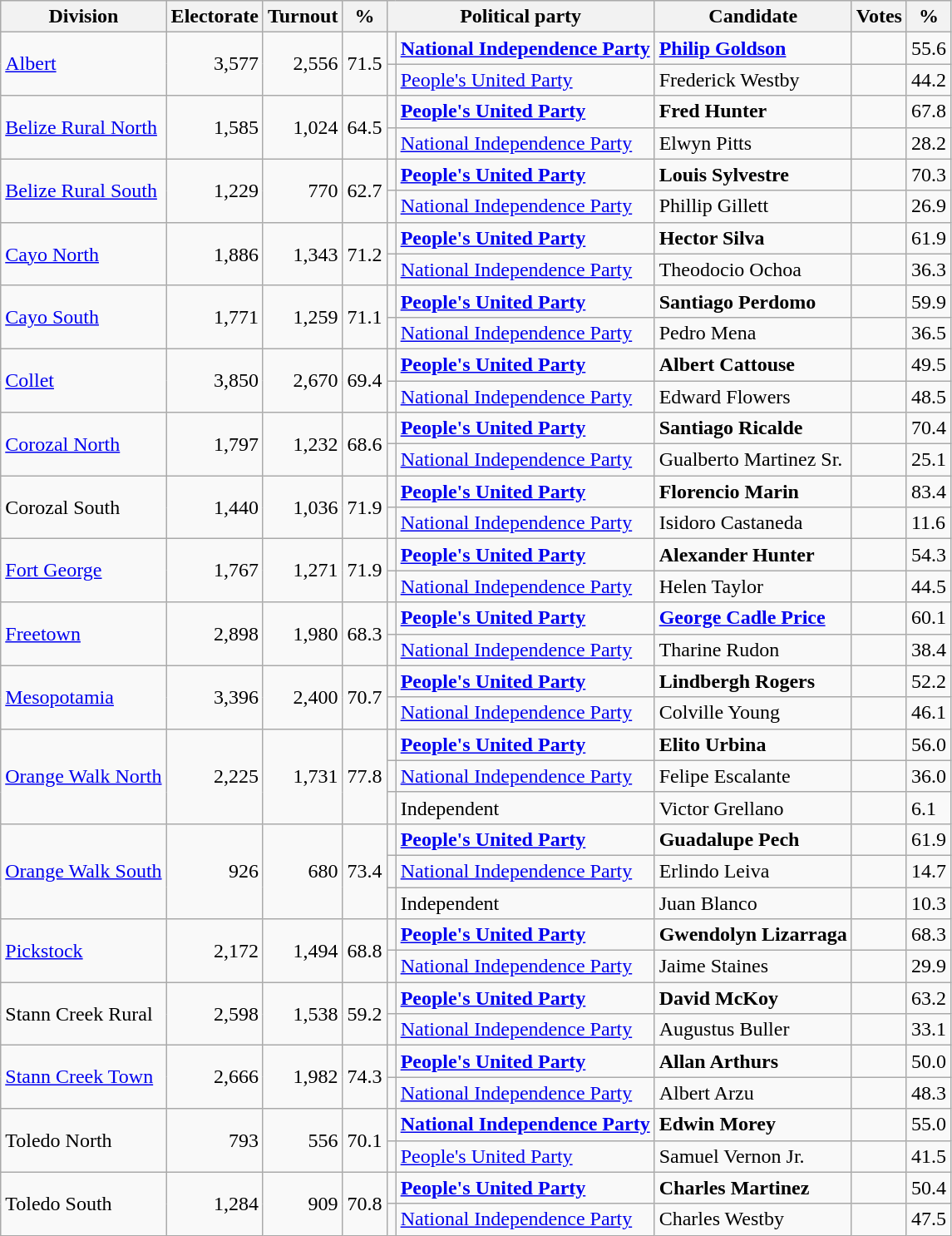<table class="wikitable">
<tr>
<th>Division</th>
<th>Electorate</th>
<th>Turnout</th>
<th>%</th>
<th colspan="2">Political party</th>
<th>Candidate</th>
<th>Votes</th>
<th>%</th>
</tr>
<tr>
<td rowspan="2"><a href='#'>Albert</a></td>
<td rowspan="2" align=right>3,577</td>
<td rowspan="2" align=right>2,556</td>
<td rowspan="2" align=right>71.5</td>
<td bgcolor=></td>
<td><a href='#'><strong>National Independence Party</strong></a></td>
<td><strong><a href='#'>Philip Goldson</a></strong></td>
<td></td>
<td>55.6</td>
</tr>
<tr>
<td bgcolor=></td>
<td><a href='#'>People's United Party</a></td>
<td>Frederick Westby</td>
<td></td>
<td>44.2</td>
</tr>
<tr>
<td rowspan="2"><a href='#'>Belize Rural North</a></td>
<td rowspan="2" align=right>1,585</td>
<td rowspan="2" align=right>1,024</td>
<td rowspan="2" align=right>64.5</td>
<td bgcolor=></td>
<td><strong><a href='#'>People's United Party</a></strong></td>
<td><strong>Fred Hunter</strong></td>
<td></td>
<td>67.8</td>
</tr>
<tr>
<td bgcolor=></td>
<td><a href='#'>National Independence Party</a></td>
<td>Elwyn Pitts</td>
<td></td>
<td>28.2</td>
</tr>
<tr>
<td rowspan="2"><a href='#'>Belize Rural South</a></td>
<td rowspan="2" align=right>1,229</td>
<td rowspan="2" align=right>770</td>
<td rowspan="2" align=right>62.7</td>
<td bgcolor=></td>
<td><strong><a href='#'>People's United Party</a></strong></td>
<td><strong>Louis Sylvestre</strong></td>
<td></td>
<td>70.3</td>
</tr>
<tr>
<td bgcolor=></td>
<td><a href='#'>National Independence Party</a></td>
<td>Phillip Gillett</td>
<td></td>
<td>26.9</td>
</tr>
<tr>
<td rowspan="2"><a href='#'>Cayo North</a></td>
<td rowspan="2" align=right>1,886</td>
<td rowspan="2" align=right>1,343</td>
<td rowspan="2" align=right>71.2</td>
<td bgcolor=></td>
<td><strong><a href='#'>People's United Party</a></strong></td>
<td><strong>Hector Silva</strong></td>
<td></td>
<td>61.9</td>
</tr>
<tr>
<td bgcolor=></td>
<td><a href='#'>National Independence Party</a></td>
<td>Theodocio Ochoa</td>
<td></td>
<td>36.3</td>
</tr>
<tr>
<td rowspan="2"><a href='#'>Cayo South</a></td>
<td rowspan="2" align=right>1,771</td>
<td rowspan="2" align=right>1,259</td>
<td rowspan="2" align=right>71.1</td>
<td bgcolor=></td>
<td><strong><a href='#'>People's United Party</a></strong></td>
<td><strong>Santiago Perdomo</strong></td>
<td></td>
<td>59.9</td>
</tr>
<tr>
<td bgcolor=></td>
<td><a href='#'>National Independence Party</a></td>
<td>Pedro Mena</td>
<td></td>
<td>36.5</td>
</tr>
<tr>
<td rowspan="2"><a href='#'>Collet</a></td>
<td rowspan="2" align=right>3,850</td>
<td rowspan="2" align=right>2,670</td>
<td rowspan="2" align=right>69.4</td>
<td bgcolor=></td>
<td><strong><a href='#'>People's United Party</a></strong></td>
<td><strong>Albert Cattouse</strong></td>
<td></td>
<td>49.5</td>
</tr>
<tr>
<td bgcolor=></td>
<td><a href='#'>National Independence Party</a></td>
<td>Edward Flowers</td>
<td></td>
<td>48.5</td>
</tr>
<tr>
<td rowspan="2"><a href='#'>Corozal North</a></td>
<td rowspan="2" align=right>1,797</td>
<td rowspan="2" align=right>1,232</td>
<td rowspan="2" align=right>68.6</td>
<td bgcolor=></td>
<td><strong><a href='#'>People's United Party</a></strong></td>
<td><strong>Santiago Ricalde</strong></td>
<td></td>
<td>70.4</td>
</tr>
<tr>
<td bgcolor=></td>
<td><a href='#'>National Independence Party</a></td>
<td>Gualberto Martinez Sr.</td>
<td></td>
<td>25.1</td>
</tr>
<tr>
<td rowspan="2">Corozal South</td>
<td rowspan="2" align=right>1,440</td>
<td rowspan="2" align=right>1,036</td>
<td rowspan="2" align=right>71.9</td>
<td bgcolor=></td>
<td><strong><a href='#'>People's United Party</a></strong></td>
<td><strong>Florencio Marin</strong></td>
<td></td>
<td>83.4</td>
</tr>
<tr>
<td bgcolor=></td>
<td><a href='#'>National Independence Party</a></td>
<td>Isidoro Castaneda</td>
<td></td>
<td>11.6</td>
</tr>
<tr>
<td rowspan="2"><a href='#'>Fort George</a></td>
<td rowspan="2" align=right>1,767</td>
<td rowspan="2" align=right>1,271</td>
<td rowspan="2" align=right>71.9</td>
<td bgcolor=></td>
<td><strong><a href='#'>People's United Party</a></strong></td>
<td><strong>Alexander Hunter</strong></td>
<td></td>
<td>54.3</td>
</tr>
<tr>
<td bgcolor=></td>
<td><a href='#'>National Independence Party</a></td>
<td>Helen Taylor</td>
<td></td>
<td>44.5</td>
</tr>
<tr>
<td rowspan="2"><a href='#'>Freetown</a></td>
<td rowspan="2" align=right>2,898</td>
<td rowspan="2" align=right>1,980</td>
<td rowspan="2" align=right>68.3</td>
<td bgcolor=></td>
<td><strong><a href='#'>People's United Party</a></strong></td>
<td><strong><a href='#'>George Cadle Price</a></strong></td>
<td></td>
<td>60.1</td>
</tr>
<tr>
<td bgcolor=></td>
<td><a href='#'>National Independence Party</a></td>
<td>Tharine Rudon</td>
<td></td>
<td>38.4</td>
</tr>
<tr>
<td rowspan="2"><a href='#'>Mesopotamia</a></td>
<td rowspan="2" align=right>3,396</td>
<td rowspan="2" align=right>2,400</td>
<td rowspan="2" align=right>70.7</td>
<td bgcolor=></td>
<td><strong><a href='#'>People's United Party</a></strong></td>
<td><strong>Lindbergh Rogers</strong></td>
<td></td>
<td>52.2</td>
</tr>
<tr>
<td bgcolor=></td>
<td><a href='#'>National Independence Party</a></td>
<td>Colville Young</td>
<td></td>
<td>46.1</td>
</tr>
<tr>
<td rowspan="3"><a href='#'>Orange Walk North</a></td>
<td rowspan="3" align=right>2,225</td>
<td rowspan="3" align=right>1,731</td>
<td rowspan="3" align=right>77.8</td>
<td bgcolor=></td>
<td><strong><a href='#'>People's United Party</a></strong></td>
<td><strong>Elito Urbina</strong></td>
<td></td>
<td>56.0</td>
</tr>
<tr>
<td bgcolor=></td>
<td><a href='#'>National Independence Party</a></td>
<td>Felipe Escalante</td>
<td></td>
<td>36.0</td>
</tr>
<tr>
<td bgcolor=></td>
<td>Independent</td>
<td>Victor Grellano</td>
<td></td>
<td>6.1</td>
</tr>
<tr>
<td rowspan="3"><a href='#'>Orange Walk South</a></td>
<td rowspan="3" align=right>926</td>
<td rowspan="3" align=right>680</td>
<td rowspan="3" align=right>73.4</td>
<td bgcolor=></td>
<td><strong><a href='#'>People's United Party</a></strong></td>
<td><strong>Guadalupe Pech</strong></td>
<td></td>
<td>61.9</td>
</tr>
<tr>
<td bgcolor=></td>
<td><a href='#'>National Independence Party</a></td>
<td>Erlindo Leiva</td>
<td></td>
<td>14.7</td>
</tr>
<tr>
<td bgcolor=></td>
<td>Independent</td>
<td>Juan Blanco</td>
<td></td>
<td>10.3</td>
</tr>
<tr>
<td rowspan="2"><a href='#'>Pickstock</a></td>
<td rowspan="2" align=right>2,172</td>
<td rowspan="2" align=right>1,494</td>
<td rowspan="2" align=right>68.8</td>
<td bgcolor=></td>
<td><strong><a href='#'>People's United Party</a></strong></td>
<td><strong>Gwendolyn Lizarraga</strong></td>
<td></td>
<td>68.3</td>
</tr>
<tr>
<td bgcolor=></td>
<td><a href='#'>National Independence Party</a></td>
<td>Jaime Staines</td>
<td></td>
<td>29.9</td>
</tr>
<tr>
<td rowspan="2">Stann Creek Rural</td>
<td rowspan="2" align=right>2,598</td>
<td rowspan="2" align=right>1,538</td>
<td rowspan="2" align=right>59.2</td>
<td bgcolor=></td>
<td><strong><a href='#'>People's United Party</a></strong></td>
<td><strong>David McKoy</strong></td>
<td></td>
<td>63.2</td>
</tr>
<tr>
<td bgcolor=></td>
<td><a href='#'>National Independence Party</a></td>
<td>Augustus Buller</td>
<td></td>
<td>33.1</td>
</tr>
<tr>
<td rowspan="2"><a href='#'>Stann Creek Town</a></td>
<td rowspan="2" align=right>2,666</td>
<td rowspan="2" align=right>1,982</td>
<td rowspan="2" align=right>74.3</td>
<td bgcolor=></td>
<td><strong><a href='#'>People's United Party</a></strong></td>
<td><strong>Allan Arthurs</strong></td>
<td></td>
<td>50.0</td>
</tr>
<tr>
<td bgcolor=></td>
<td><a href='#'>National Independence Party</a></td>
<td>Albert Arzu</td>
<td></td>
<td>48.3</td>
</tr>
<tr>
<td rowspan="2">Toledo North</td>
<td rowspan="2" align=right>793</td>
<td rowspan="2" align=right>556</td>
<td rowspan="2" align=right>70.1</td>
<td bgcolor=></td>
<td><a href='#'><strong>National Independence Party</strong></a></td>
<td><strong>Edwin Morey</strong></td>
<td></td>
<td>55.0</td>
</tr>
<tr>
<td bgcolor=></td>
<td><a href='#'>People's United Party</a></td>
<td>Samuel Vernon Jr.</td>
<td></td>
<td>41.5</td>
</tr>
<tr>
<td rowspan="2">Toledo South</td>
<td rowspan="2" align=right>1,284</td>
<td rowspan="2" align=right>909</td>
<td rowspan="2" align=right>70.8</td>
<td bgcolor=></td>
<td><strong><a href='#'>People's United Party</a></strong></td>
<td><strong>Charles Martinez</strong></td>
<td></td>
<td>50.4</td>
</tr>
<tr>
<td bgcolor=></td>
<td><a href='#'>National Independence Party</a></td>
<td>Charles Westby</td>
<td></td>
<td>47.5</td>
</tr>
</table>
